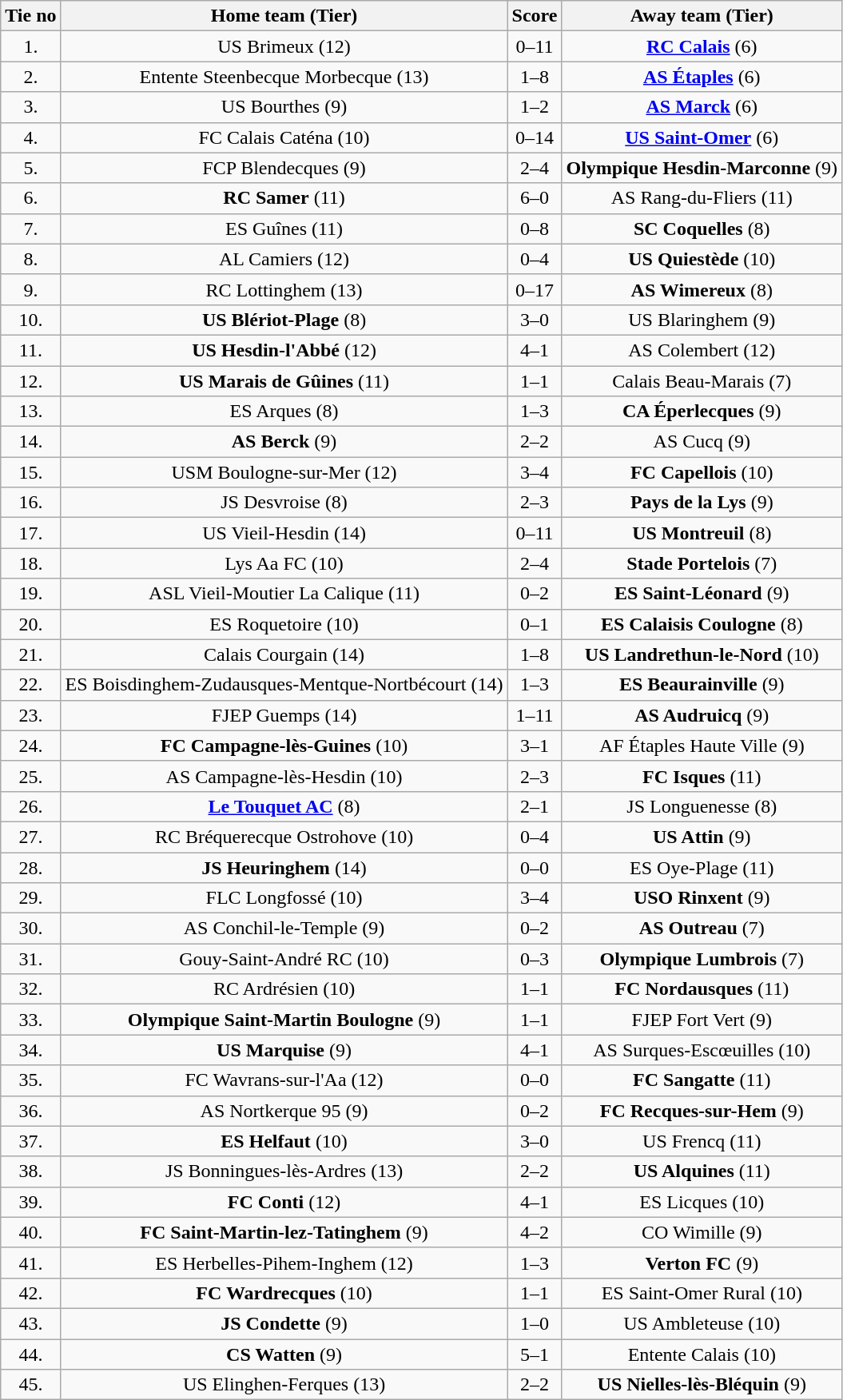<table class="wikitable" style="text-align: center">
<tr>
<th>Tie no</th>
<th>Home team (Tier)</th>
<th>Score</th>
<th>Away team (Tier)</th>
</tr>
<tr>
<td>1.</td>
<td>US Brimeux (12)</td>
<td>0–11</td>
<td><strong><a href='#'>RC Calais</a></strong> (6)</td>
</tr>
<tr>
<td>2.</td>
<td>Entente Steenbecque Morbecque (13)</td>
<td>1–8</td>
<td><strong><a href='#'>AS Étaples</a></strong> (6)</td>
</tr>
<tr>
<td>3.</td>
<td>US Bourthes (9)</td>
<td>1–2</td>
<td><strong><a href='#'>AS Marck</a></strong> (6)</td>
</tr>
<tr>
<td>4.</td>
<td>FC Calais Caténa (10)</td>
<td>0–14</td>
<td><strong><a href='#'>US Saint-Omer</a></strong> (6)</td>
</tr>
<tr>
<td>5.</td>
<td>FCP Blendecques (9)</td>
<td>2–4</td>
<td><strong>Olympique Hesdin-Marconne</strong> (9)</td>
</tr>
<tr>
<td>6.</td>
<td><strong>RC Samer</strong> (11)</td>
<td>6–0</td>
<td>AS Rang-du-Fliers (11)</td>
</tr>
<tr>
<td>7.</td>
<td>ES Guînes (11)</td>
<td>0–8</td>
<td><strong>SC Coquelles</strong> (8)</td>
</tr>
<tr>
<td>8.</td>
<td>AL Camiers (12)</td>
<td>0–4</td>
<td><strong>US Quiestède</strong> (10)</td>
</tr>
<tr>
<td>9.</td>
<td>RC Lottinghem (13)</td>
<td>0–17</td>
<td><strong>AS Wimereux</strong> (8)</td>
</tr>
<tr>
<td>10.</td>
<td><strong>US Blériot-Plage</strong> (8)</td>
<td>3–0</td>
<td>US Blaringhem (9)</td>
</tr>
<tr>
<td>11.</td>
<td><strong>US Hesdin-l'Abbé</strong> (12)</td>
<td>4–1</td>
<td>AS Colembert (12)</td>
</tr>
<tr>
<td>12.</td>
<td><strong>US Marais de Gûines</strong> (11)</td>
<td>1–1 </td>
<td>Calais Beau-Marais (7)</td>
</tr>
<tr>
<td>13.</td>
<td>ES Arques (8)</td>
<td>1–3</td>
<td><strong>CA Éperlecques</strong> (9)</td>
</tr>
<tr>
<td>14.</td>
<td><strong>AS Berck</strong> (9)</td>
<td>2–2 </td>
<td>AS Cucq (9)</td>
</tr>
<tr>
<td>15.</td>
<td>USM Boulogne-sur-Mer (12)</td>
<td>3–4</td>
<td><strong>FC Capellois</strong> (10)</td>
</tr>
<tr>
<td>16.</td>
<td>JS Desvroise (8)</td>
<td>2–3</td>
<td><strong>Pays de la Lys</strong> (9)</td>
</tr>
<tr>
<td>17.</td>
<td>US Vieil-Hesdin (14)</td>
<td>0–11</td>
<td><strong>US Montreuil</strong> (8)</td>
</tr>
<tr>
<td>18.</td>
<td>Lys Aa FC (10)</td>
<td>2–4</td>
<td><strong>Stade Portelois</strong> (7)</td>
</tr>
<tr>
<td>19.</td>
<td>ASL Vieil-Moutier La Calique (11)</td>
<td>0–2</td>
<td><strong>ES Saint-Léonard</strong> (9)</td>
</tr>
<tr>
<td>20.</td>
<td>ES Roquetoire (10)</td>
<td>0–1</td>
<td><strong>ES Calaisis Coulogne</strong> (8)</td>
</tr>
<tr>
<td>21.</td>
<td>Calais Courgain (14)</td>
<td>1–8</td>
<td><strong>US Landrethun-le-Nord</strong> (10)</td>
</tr>
<tr>
<td>22.</td>
<td>ES Boisdinghem-Zudausques-Mentque-Nortbécourt (14)</td>
<td>1–3</td>
<td><strong>ES Beaurainville</strong> (9)</td>
</tr>
<tr>
<td>23.</td>
<td>FJEP Guemps (14)</td>
<td>1–11</td>
<td><strong>AS Audruicq</strong> (9)</td>
</tr>
<tr>
<td>24.</td>
<td><strong>FC Campagne-lès-Guines</strong> (10)</td>
<td>3–1</td>
<td>AF Étaples Haute Ville (9)</td>
</tr>
<tr>
<td>25.</td>
<td>AS Campagne-lès-Hesdin (10)</td>
<td>2–3</td>
<td><strong>FC Isques</strong> (11)</td>
</tr>
<tr>
<td>26.</td>
<td><strong><a href='#'>Le Touquet AC</a></strong> (8)</td>
<td>2–1</td>
<td>JS Longuenesse (8)</td>
</tr>
<tr>
<td>27.</td>
<td>RC Bréquerecque Ostrohove (10)</td>
<td>0–4</td>
<td><strong>US Attin</strong> (9)</td>
</tr>
<tr>
<td>28.</td>
<td><strong>JS Heuringhem</strong> (14)</td>
<td>0–0 </td>
<td>ES Oye-Plage (11)</td>
</tr>
<tr>
<td>29.</td>
<td>FLC Longfossé (10)</td>
<td>3–4</td>
<td><strong>USO Rinxent</strong> (9)</td>
</tr>
<tr>
<td>30.</td>
<td>AS Conchil-le-Temple (9)</td>
<td>0–2</td>
<td><strong>AS Outreau</strong> (7)</td>
</tr>
<tr>
<td>31.</td>
<td>Gouy-Saint-André RC (10)</td>
<td>0–3</td>
<td><strong>Olympique Lumbrois</strong> (7)</td>
</tr>
<tr>
<td>32.</td>
<td>RC Ardrésien (10)</td>
<td>1–1 </td>
<td><strong>FC Nordausques</strong> (11)</td>
</tr>
<tr>
<td>33.</td>
<td><strong>Olympique Saint-Martin Boulogne</strong> (9)</td>
<td>1–1 </td>
<td>FJEP Fort Vert (9)</td>
</tr>
<tr>
<td>34.</td>
<td><strong>US Marquise</strong> (9)</td>
<td>4–1</td>
<td>AS Surques-Escœuilles (10)</td>
</tr>
<tr>
<td>35.</td>
<td>FC Wavrans-sur-l'Aa (12)</td>
<td>0–0 </td>
<td><strong>FC Sangatte</strong> (11)</td>
</tr>
<tr>
<td>36.</td>
<td>AS Nortkerque 95 (9)</td>
<td>0–2</td>
<td><strong>FC Recques-sur-Hem</strong> (9)</td>
</tr>
<tr>
<td>37.</td>
<td><strong>ES Helfaut</strong> (10)</td>
<td>3–0</td>
<td>US Frencq (11)</td>
</tr>
<tr>
<td>38.</td>
<td>JS Bonningues-lès-Ardres (13)</td>
<td>2–2 </td>
<td><strong>US Alquines</strong> (11)</td>
</tr>
<tr>
<td>39.</td>
<td><strong>FC Conti</strong> (12)</td>
<td>4–1</td>
<td>ES Licques (10)</td>
</tr>
<tr>
<td>40.</td>
<td><strong>FC Saint-Martin-lez-Tatinghem</strong> (9)</td>
<td>4–2</td>
<td>CO Wimille (9)</td>
</tr>
<tr>
<td>41.</td>
<td>ES Herbelles-Pihem-Inghem (12)</td>
<td>1–3</td>
<td><strong>Verton FC</strong> (9)</td>
</tr>
<tr>
<td>42.</td>
<td><strong>FC Wardrecques</strong> (10)</td>
<td>1–1 </td>
<td>ES Saint-Omer Rural (10)</td>
</tr>
<tr>
<td>43.</td>
<td><strong>JS Condette</strong> (9)</td>
<td>1–0</td>
<td>US Ambleteuse (10)</td>
</tr>
<tr>
<td>44.</td>
<td><strong>CS Watten</strong> (9)</td>
<td>5–1</td>
<td>Entente Calais (10)</td>
</tr>
<tr>
<td>45.</td>
<td>US Elinghen-Ferques (13)</td>
<td>2–2 </td>
<td><strong>US Nielles-lès-Bléquin</strong> (9)</td>
</tr>
</table>
